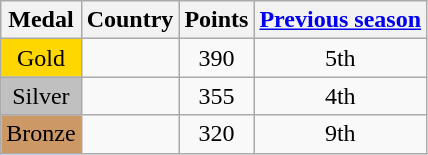<table class="wikitable">
<tr>
<th><strong>Medal</strong></th>
<th><strong>Country</strong></th>
<th><strong>Points</strong></th>
<th><strong><a href='#'>Previous season</a></strong></th>
</tr>
<tr align="center">
<td bgcolor="gold">Gold</td>
<td align="left"></td>
<td>390</td>
<td>5th</td>
</tr>
<tr align="center">
<td bgcolor="silver">Silver</td>
<td align="left"></td>
<td>355</td>
<td>4th</td>
</tr>
<tr align="center">
<td bgcolor="CC9966">Bronze</td>
<td align="left"></td>
<td>320</td>
<td>9th</td>
</tr>
</table>
